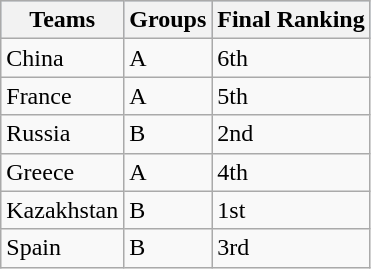<table class="wikitable sortable">
<tr style="background:#b0c4de; text-align:center;">
<th>Teams</th>
<th>Groups</th>
<th>Final Ranking</th>
</tr>
<tr>
<td>China</td>
<td>A</td>
<td>6th</td>
</tr>
<tr>
<td>France</td>
<td>A</td>
<td>5th</td>
</tr>
<tr>
<td>Russia</td>
<td>B</td>
<td>2nd</td>
</tr>
<tr>
<td>Greece</td>
<td>A</td>
<td>4th</td>
</tr>
<tr>
<td>Kazakhstan</td>
<td>B</td>
<td>1st</td>
</tr>
<tr>
<td>Spain</td>
<td>B</td>
<td>3rd</td>
</tr>
</table>
